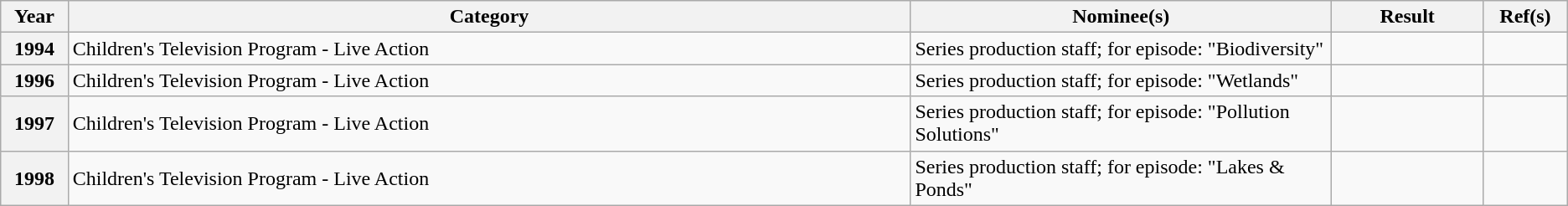<table class="wikitable plainrowheaders">
<tr>
<th scope="col" style="width:4%;">Year</th>
<th scope="col" style="width:50%;">Category</th>
<th scope="col" style="width:25%;">Nominee(s)</th>
<th scope="col" style="width:9%;">Result</th>
<th scope="col" style="width:5%;">Ref(s)</th>
</tr>
<tr>
<th scope="row">1994</th>
<td>Children's Television Program - Live Action</td>
<td>Series production staff; for episode: "Biodiversity"</td>
<td></td>
<td style="text-align:center;"></td>
</tr>
<tr>
<th scope="row">1996</th>
<td>Children's Television Program - Live Action</td>
<td>Series production staff; for episode: "Wetlands"</td>
<td></td>
<td style="text-align:center;"></td>
</tr>
<tr>
<th scope="row">1997</th>
<td>Children's Television Program - Live Action</td>
<td>Series production staff; for episode: "Pollution Solutions"</td>
<td></td>
<td style="text-align:center;"></td>
</tr>
<tr>
<th scope="row">1998</th>
<td>Children's Television Program - Live Action</td>
<td>Series production staff; for episode: "Lakes & Ponds"</td>
<td></td>
<td style="text-align:center;"></td>
</tr>
</table>
